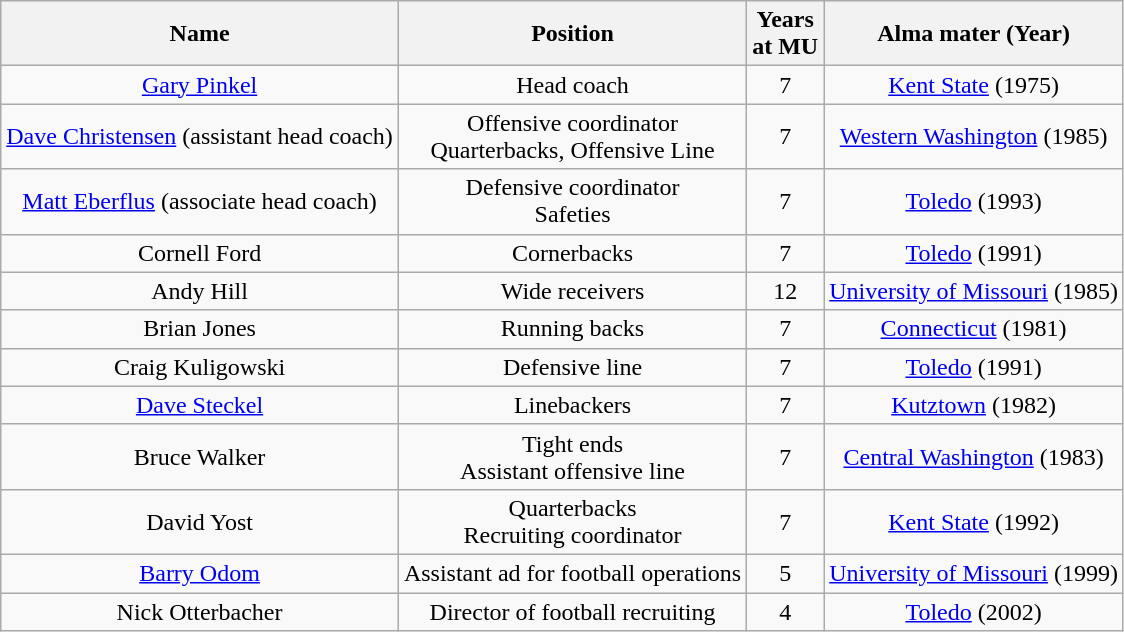<table class="wikitable">
<tr>
<th>Name</th>
<th>Position</th>
<th>Years<br>at MU</th>
<th>Alma mater (Year)</th>
</tr>
<tr align="center">
<td><a href='#'>Gary Pinkel</a></td>
<td>Head coach</td>
<td>7</td>
<td><a href='#'>Kent State</a> (1975)</td>
</tr>
<tr align="center">
<td><a href='#'>Dave Christensen</a> (assistant head coach)</td>
<td>Offensive coordinator<br>Quarterbacks, Offensive Line</td>
<td>7</td>
<td><a href='#'>Western Washington</a> (1985)</td>
</tr>
<tr align="center">
<td><a href='#'>Matt Eberflus</a> (associate head coach)</td>
<td>Defensive coordinator<br>Safeties</td>
<td>7</td>
<td><a href='#'>Toledo</a> (1993)</td>
</tr>
<tr align="center">
<td>Cornell Ford</td>
<td>Cornerbacks</td>
<td>7</td>
<td><a href='#'>Toledo</a> (1991)</td>
</tr>
<tr align="center">
<td>Andy Hill</td>
<td>Wide receivers</td>
<td>12</td>
<td><a href='#'>University of Missouri</a> (1985)</td>
</tr>
<tr align="center">
<td>Brian Jones</td>
<td>Running backs</td>
<td>7</td>
<td><a href='#'>Connecticut</a> (1981)</td>
</tr>
<tr align="center">
<td>Craig Kuligowski</td>
<td>Defensive line</td>
<td>7</td>
<td><a href='#'>Toledo</a> (1991)</td>
</tr>
<tr align="center">
<td><a href='#'>Dave Steckel</a></td>
<td>Linebackers</td>
<td>7</td>
<td><a href='#'>Kutztown</a> (1982)</td>
</tr>
<tr align="center">
<td>Bruce Walker</td>
<td>Tight ends<br>Assistant offensive line</td>
<td>7</td>
<td><a href='#'>Central Washington</a> (1983)</td>
</tr>
<tr align="center">
<td>David Yost</td>
<td>Quarterbacks<br>Recruiting coordinator</td>
<td>7</td>
<td><a href='#'>Kent State</a> (1992)</td>
</tr>
<tr align="center">
<td><a href='#'>Barry Odom</a></td>
<td>Assistant ad for football operations</td>
<td>5</td>
<td><a href='#'>University of Missouri</a> (1999)</td>
</tr>
<tr align="center">
<td>Nick Otterbacher</td>
<td>Director of football recruiting</td>
<td>4</td>
<td><a href='#'>Toledo</a> (2002)</td>
</tr>
</table>
